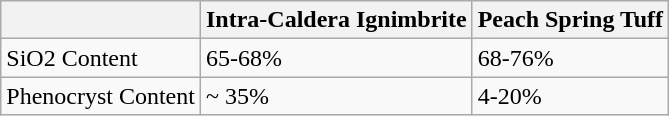<table class="wikitable">
<tr>
<th></th>
<th>Intra-Caldera Ignimbrite</th>
<th>Peach Spring Tuff</th>
</tr>
<tr>
<td>SiO2 Content</td>
<td>65-68%</td>
<td>68-76%</td>
</tr>
<tr>
<td>Phenocryst Content</td>
<td>~ 35%</td>
<td>4-20%</td>
</tr>
</table>
